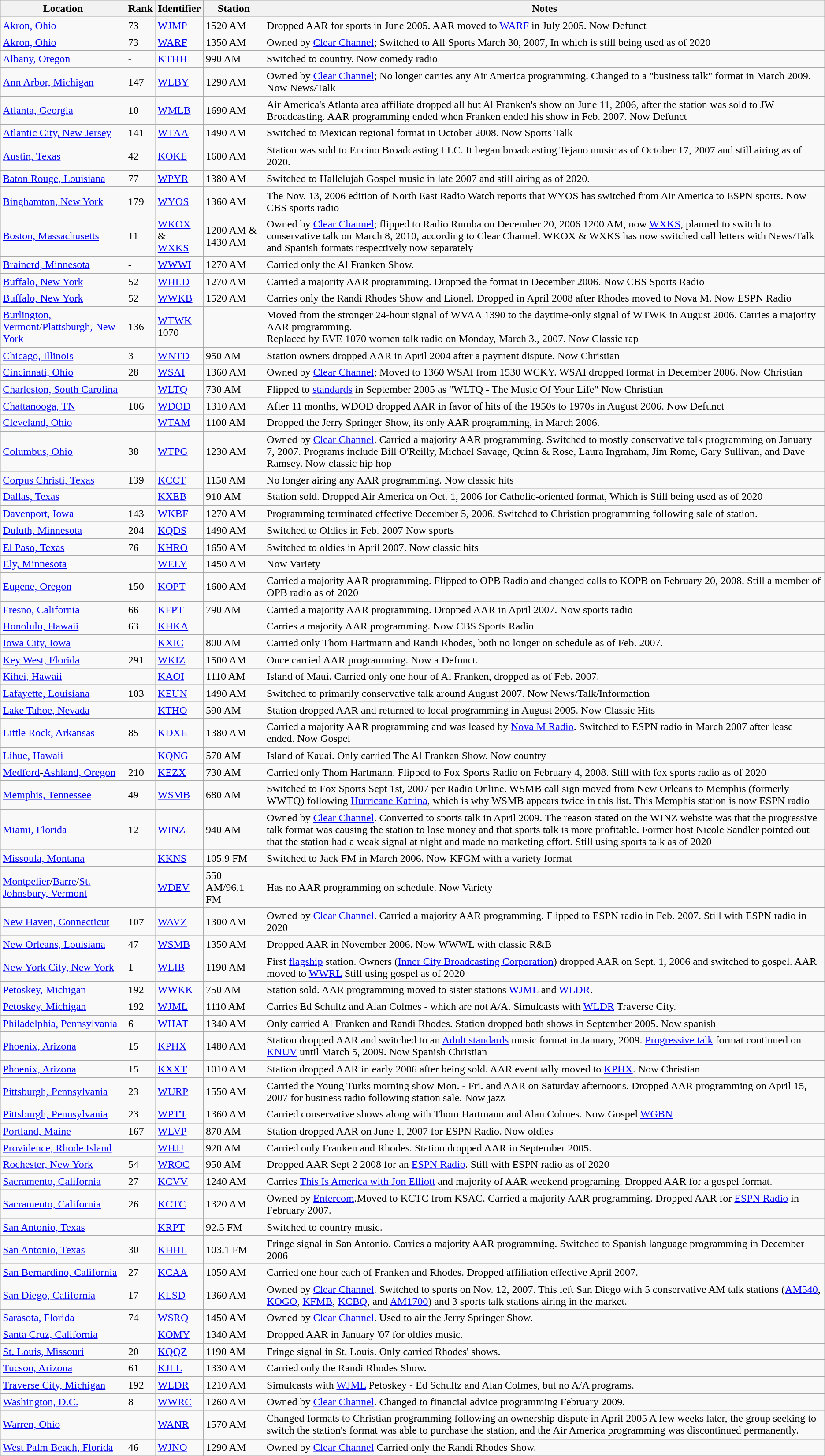<table class="wikitable">
<tr>
<th>Location</th>
<th>Rank </th>
<th>Identifier</th>
<th>Station</th>
<th>Notes</th>
</tr>
<tr>
<td><a href='#'>Akron, Ohio</a></td>
<td>73</td>
<td><a href='#'>WJMP</a></td>
<td>1520 AM</td>
<td>Dropped AAR for sports in June 2005. AAR moved to <a href='#'>WARF</a> in July 2005. Now Defunct</td>
</tr>
<tr>
<td><a href='#'>Akron, Ohio</a></td>
<td>73</td>
<td><a href='#'>WARF</a></td>
<td>1350 AM</td>
<td>Owned by <a href='#'>Clear Channel</a>; Switched to All Sports March 30, 2007, In which is still being used as of 2020</td>
</tr>
<tr>
<td><a href='#'>Albany, Oregon</a></td>
<td>-</td>
<td><a href='#'>KTHH</a></td>
<td>990 AM</td>
<td>Switched to country. Now comedy radio</td>
</tr>
<tr>
<td><a href='#'>Ann Arbor, Michigan</a></td>
<td>147</td>
<td><a href='#'>WLBY</a></td>
<td>1290 AM</td>
<td>Owned by <a href='#'>Clear Channel</a>; No longer carries any Air America programming. Changed to a "business talk" format in March 2009. Now News/Talk</td>
</tr>
<tr>
<td><a href='#'>Atlanta, Georgia</a></td>
<td>10</td>
<td><a href='#'>WMLB</a></td>
<td>1690 AM</td>
<td>Air America's Atlanta area affiliate dropped all but Al Franken's show on June 11, 2006, after the station was sold to JW Broadcasting. AAR programming ended when Franken ended his show in Feb. 2007. Now Defunct</td>
</tr>
<tr>
<td><a href='#'>Atlantic City, New Jersey</a></td>
<td>141</td>
<td><a href='#'>WTAA</a></td>
<td>1490 AM</td>
<td>Switched to Mexican regional format in October 2008. Now Sports Talk</td>
</tr>
<tr>
<td><a href='#'>Austin, Texas</a></td>
<td>42</td>
<td><a href='#'>KOKE</a></td>
<td>1600 AM</td>
<td>Station was sold to Encino Broadcasting LLC. It began broadcasting Tejano music as of October 17, 2007 and still airing as of 2020.</td>
</tr>
<tr>
<td><a href='#'>Baton Rouge, Louisiana</a></td>
<td>77</td>
<td><a href='#'>WPYR</a></td>
<td>1380 AM</td>
<td>Switched to Hallelujah Gospel music in late 2007 and still airing as of 2020.</td>
</tr>
<tr>
<td><a href='#'>Binghamton, New York</a></td>
<td>179</td>
<td><a href='#'>WYOS</a></td>
<td>1360 AM</td>
<td>The Nov. 13, 2006 edition of North East Radio Watch reports that WYOS has switched from Air America to ESPN sports. Now CBS sports radio</td>
</tr>
<tr>
<td><a href='#'>Boston, Massachusetts</a></td>
<td>11</td>
<td><a href='#'>WKOX</a> &<br><a href='#'>WXKS</a></td>
<td>1200 AM & 1430 AM</td>
<td>Owned by <a href='#'>Clear Channel</a>; flipped to Radio Rumba on December 20, 2006  1200 AM, now <a href='#'>WXKS</a>, planned to switch to conservative talk on March 8, 2010, according to Clear Channel. WKOX & WXKS has now switched call letters with News/Talk and Spanish formats respectively now separately</td>
</tr>
<tr>
<td><a href='#'>Brainerd, Minnesota</a></td>
<td>-</td>
<td><a href='#'>WWWI</a></td>
<td>1270 AM</td>
<td>Carried only the Al Franken Show.</td>
</tr>
<tr>
<td><a href='#'>Buffalo, New York</a></td>
<td>52</td>
<td><a href='#'>WHLD</a></td>
<td>1270 AM</td>
<td>Carried a majority AAR programming. Dropped the format in December 2006. Now CBS Sports Radio</td>
</tr>
<tr>
<td><a href='#'>Buffalo, New York</a></td>
<td>52</td>
<td><a href='#'>WWKB</a></td>
<td>1520 AM</td>
<td>Carries only the Randi Rhodes Show and Lionel. Dropped in April 2008 after Rhodes moved to Nova M. Now ESPN Radio</td>
</tr>
<tr>
<td><a href='#'>Burlington, Vermont</a>/<a href='#'>Plattsburgh, New York</a></td>
<td>136</td>
<td><a href='#'>WTWK</a><br>1070</td>
<td></td>
<td>Moved from the stronger 24-hour signal of WVAA 1390 to the daytime-only signal of WTWK in August 2006. Carries a majority AAR programming.<br>Replaced by EVE 1070 women talk radio on Monday, March 3., 2007. Now Classic rap</td>
</tr>
<tr>
<td><a href='#'>Chicago, Illinois</a></td>
<td>3</td>
<td><a href='#'>WNTD</a></td>
<td>950 AM</td>
<td>Station owners dropped AAR in April 2004 after a payment dispute. Now Christian</td>
</tr>
<tr>
<td><a href='#'>Cincinnati, Ohio</a></td>
<td>28</td>
<td><a href='#'>WSAI</a></td>
<td>1360 AM</td>
<td>Owned by <a href='#'>Clear Channel</a>; Moved to 1360 WSAI from 1530 WCKY. WSAI dropped format in December 2006. Now Christian</td>
</tr>
<tr>
<td><a href='#'>Charleston, South Carolina</a></td>
<td></td>
<td><a href='#'>WLTQ</a></td>
<td>730 AM</td>
<td>Flipped to <a href='#'>standards</a> in September 2005 as "WLTQ - The Music Of Your Life" Now Christian</td>
</tr>
<tr>
<td><a href='#'>Chattanooga, TN</a></td>
<td>106</td>
<td><a href='#'>WDOD</a></td>
<td>1310 AM</td>
<td>After 11 months, WDOD dropped AAR in favor of hits of the 1950s to 1970s in August 2006. Now Defunct</td>
</tr>
<tr>
<td><a href='#'>Cleveland, Ohio</a></td>
<td></td>
<td><a href='#'>WTAM</a></td>
<td>1100 AM</td>
<td>Dropped the Jerry Springer Show, its only AAR programming, in March 2006.</td>
</tr>
<tr>
<td><a href='#'>Columbus, Ohio</a></td>
<td>38</td>
<td><a href='#'>WTPG</a></td>
<td>1230 AM</td>
<td>Owned by <a href='#'>Clear Channel</a>. Carried a majority AAR programming. Switched to mostly conservative talk programming on January 7, 2007.  Programs include Bill O'Reilly, Michael Savage, Quinn & Rose, Laura Ingraham, Jim Rome, Gary Sullivan, and Dave Ramsey. Now classic hip hop</td>
</tr>
<tr>
<td><a href='#'>Corpus Christi, Texas</a></td>
<td>139</td>
<td><a href='#'>KCCT</a></td>
<td>1150 AM</td>
<td>No longer airing any AAR programming. Now classic hits</td>
</tr>
<tr>
<td><a href='#'>Dallas, Texas</a></td>
<td></td>
<td><a href='#'>KXEB</a></td>
<td>910 AM</td>
<td>Station sold. Dropped Air America on Oct. 1, 2006 for Catholic-oriented format, Which is Still being used as of 2020</td>
</tr>
<tr>
<td><a href='#'>Davenport, Iowa</a></td>
<td>143</td>
<td><a href='#'>WKBF</a></td>
<td>1270 AM</td>
<td>Programming terminated effective December 5, 2006. Switched to Christian programming following sale of station.</td>
</tr>
<tr>
<td><a href='#'>Duluth, Minnesota</a></td>
<td>204</td>
<td><a href='#'>KQDS</a></td>
<td>1490 AM</td>
<td>Switched to Oldies in Feb. 2007  Now sports</td>
</tr>
<tr>
<td><a href='#'>El Paso, Texas</a></td>
<td>76</td>
<td><a href='#'>KHRO</a></td>
<td>1650 AM</td>
<td>Switched to oldies in April 2007. Now classic hits</td>
</tr>
<tr>
<td><a href='#'>Ely, Minnesota</a></td>
<td></td>
<td><a href='#'>WELY</a></td>
<td>1450 AM</td>
<td>Now Variety</td>
</tr>
<tr>
<td><a href='#'>Eugene, Oregon</a></td>
<td>150</td>
<td><a href='#'>KOPT</a></td>
<td>1600 AM</td>
<td>Carried a majority AAR programming. Flipped to OPB Radio and changed calls to KOPB on February 20, 2008. Still a member of OPB radio as of 2020</td>
</tr>
<tr>
<td><a href='#'>Fresno, California</a></td>
<td>66</td>
<td><a href='#'>KFPT</a></td>
<td>790 AM</td>
<td>Carried a majority AAR programming. Dropped AAR in April 2007. Now sports radio</td>
</tr>
<tr>
<td><a href='#'>Honolulu, Hawaii</a></td>
<td>63</td>
<td><a href='#'>KHKA</a></td>
<td></td>
<td>Carries a majority AAR programming. Now CBS Sports Radio</td>
</tr>
<tr>
<td><a href='#'>Iowa City, Iowa</a></td>
<td></td>
<td><a href='#'>KXIC</a></td>
<td>800 AM</td>
<td>Carried only Thom Hartmann and Randi Rhodes, both no longer on schedule as of Feb. 2007.</td>
</tr>
<tr>
<td><a href='#'>Key West, Florida</a></td>
<td>291</td>
<td><a href='#'>WKIZ</a></td>
<td>1500 AM</td>
<td>Once carried AAR programming. Now a Defunct.</td>
</tr>
<tr>
<td><a href='#'>Kihei, Hawaii</a></td>
<td></td>
<td><a href='#'>KAOI</a></td>
<td>1110 AM</td>
<td>Island of Maui. Carried only one hour of Al Franken, dropped as of Feb. 2007.</td>
</tr>
<tr>
<td><a href='#'>Lafayette, Louisiana</a></td>
<td>103</td>
<td><a href='#'>KEUN</a></td>
<td>1490 AM</td>
<td>Switched to primarily conservative talk around August 2007. Now News/Talk/Information</td>
</tr>
<tr>
<td><a href='#'>Lake Tahoe, Nevada</a></td>
<td></td>
<td><a href='#'>KTHO</a></td>
<td>590 AM</td>
<td>Station dropped AAR and returned to local programming in August 2005. Now Classic Hits</td>
</tr>
<tr>
<td><a href='#'>Little Rock, Arkansas</a></td>
<td>85</td>
<td><a href='#'>KDXE</a></td>
<td>1380 AM</td>
<td>Carried a majority AAR programming and was leased by <a href='#'>Nova M Radio</a>. Switched to ESPN radio in March 2007 after lease ended. Now Gospel</td>
</tr>
<tr>
<td><a href='#'>Lihue, Hawaii</a></td>
<td></td>
<td><a href='#'>KQNG</a></td>
<td>570 AM</td>
<td>Island of Kauai. Only carried The Al Franken Show. Now country</td>
</tr>
<tr>
<td><a href='#'>Medford</a>-<a href='#'>Ashland, Oregon</a></td>
<td>210</td>
<td><a href='#'>KEZX</a></td>
<td>730 AM</td>
<td>Carried only Thom Hartmann. Flipped to Fox Sports Radio on February 4, 2008. Still with fox sports radio as of 2020</td>
</tr>
<tr>
<td><a href='#'>Memphis, Tennessee</a></td>
<td>49</td>
<td><a href='#'>WSMB</a></td>
<td>680 AM</td>
<td>Switched to Fox Sports Sept 1st, 2007 per Radio Online.  WSMB call sign moved from New Orleans to Memphis (formerly WWTQ) following <a href='#'>Hurricane Katrina</a>, which is why WSMB appears twice in this list. This Memphis station is now ESPN radio</td>
</tr>
<tr>
<td><a href='#'>Miami, Florida</a></td>
<td>12</td>
<td><a href='#'>WINZ</a></td>
<td>940 AM</td>
<td>Owned by <a href='#'>Clear Channel</a>. Converted to sports talk in April 2009. The reason stated on the WINZ website was that the progressive talk format was causing the station to lose money and that sports talk is more profitable.  Former host Nicole Sandler pointed out that the station had a weak signal at night and made no marketing effort. Still using sports talk as of 2020</td>
</tr>
<tr>
<td><a href='#'>Missoula, Montana</a></td>
<td></td>
<td><a href='#'>KKNS</a></td>
<td>105.9 FM</td>
<td>Switched to Jack FM in March 2006. Now KFGM with a variety format</td>
</tr>
<tr>
<td><a href='#'>Montpelier</a>/<a href='#'>Barre</a>/<a href='#'>St. Johnsbury, Vermont</a></td>
<td></td>
<td><a href='#'>WDEV</a></td>
<td>550 AM/96.1 FM</td>
<td>Has no AAR programming on schedule. Now Variety</td>
</tr>
<tr>
<td><a href='#'>New Haven, Connecticut</a></td>
<td>107</td>
<td><a href='#'>WAVZ</a></td>
<td>1300 AM</td>
<td>Owned by <a href='#'>Clear Channel</a>. Carried a majority AAR programming. Flipped to ESPN radio in Feb. 2007. Still with ESPN radio in 2020</td>
</tr>
<tr>
<td><a href='#'>New Orleans, Louisiana</a></td>
<td>47</td>
<td><a href='#'>WSMB</a></td>
<td>1350 AM</td>
<td>Dropped AAR in November 2006. Now WWWL with classic R&B</td>
</tr>
<tr>
<td><a href='#'>New York City, New York</a></td>
<td>1</td>
<td><a href='#'>WLIB</a></td>
<td>1190 AM</td>
<td>First <a href='#'>flagship</a> station. Owners (<a href='#'>Inner City Broadcasting Corporation</a>) dropped AAR on Sept. 1, 2006 and switched to gospel. AAR moved to <a href='#'>WWRL</a> Still using gospel as of 2020</td>
</tr>
<tr>
<td><a href='#'>Petoskey, Michigan</a></td>
<td>192</td>
<td><a href='#'>WWKK</a></td>
<td>750 AM</td>
<td>Station sold. AAR programming moved to sister stations <a href='#'>WJML</a> and <a href='#'>WLDR</a>.</td>
</tr>
<tr>
<td><a href='#'>Petoskey, Michigan</a></td>
<td>192</td>
<td><a href='#'>WJML</a></td>
<td>1110 AM</td>
<td>Carries Ed Schultz and Alan Colmes - which are not A/A. Simulcasts with <a href='#'>WLDR</a> Traverse City.</td>
</tr>
<tr>
<td><a href='#'>Philadelphia, Pennsylvania</a></td>
<td>6</td>
<td><a href='#'>WHAT</a></td>
<td>1340 AM</td>
<td>Only carried Al Franken and Randi Rhodes. Station dropped both shows in September 2005. Now spanish</td>
</tr>
<tr>
<td><a href='#'>Phoenix, Arizona</a></td>
<td>15</td>
<td><a href='#'>KPHX</a></td>
<td>1480 AM</td>
<td>Station dropped AAR and switched to an <a href='#'>Adult standards</a> music format in January, 2009. <a href='#'>Progressive talk</a> format continued on <a href='#'>KNUV</a> until March 5, 2009. Now Spanish Christian</td>
</tr>
<tr>
<td><a href='#'>Phoenix, Arizona</a></td>
<td>15</td>
<td><a href='#'>KXXT</a></td>
<td>1010 AM</td>
<td>Station dropped AAR in early 2006 after being sold. AAR eventually moved to <a href='#'>KPHX</a>. Now Christian</td>
</tr>
<tr>
<td><a href='#'>Pittsburgh, Pennsylvania</a></td>
<td>23</td>
<td><a href='#'>WURP</a></td>
<td>1550 AM</td>
<td>Carried the Young Turks morning show Mon. - Fri. and AAR on Saturday afternoons. Dropped AAR programming on April 15, 2007 for business radio following station sale. Now jazz</td>
</tr>
<tr>
<td><a href='#'>Pittsburgh, Pennsylvania</a></td>
<td>23</td>
<td><a href='#'>WPTT</a></td>
<td>1360 AM</td>
<td>Carried conservative shows along with Thom Hartmann and Alan Colmes. Now Gospel <a href='#'>WGBN</a></td>
</tr>
<tr>
<td><a href='#'>Portland, Maine</a></td>
<td>167</td>
<td><a href='#'>WLVP</a></td>
<td>870 AM</td>
<td>Station dropped AAR on June 1, 2007 for ESPN Radio. Now oldies</td>
</tr>
<tr>
<td><a href='#'>Providence, Rhode Island</a></td>
<td></td>
<td><a href='#'>WHJJ</a></td>
<td>920 AM</td>
<td>Carried only Franken and Rhodes. Station dropped AAR in September 2005.</td>
</tr>
<tr>
<td><a href='#'>Rochester, New York</a></td>
<td>54</td>
<td><a href='#'>WROC</a></td>
<td>950 AM</td>
<td>Dropped AAR Sept 2 2008 for an <a href='#'>ESPN Radio</a>. Still with ESPN radio as of 2020</td>
</tr>
<tr>
<td><a href='#'>Sacramento, California</a></td>
<td>27</td>
<td><a href='#'>KCVV</a></td>
<td>1240 AM</td>
<td>Carries <a href='#'>This Is America with Jon Elliott</a> and majority of AAR weekend programing. Dropped AAR for a gospel format.</td>
</tr>
<tr>
<td><a href='#'>Sacramento, California</a></td>
<td>26</td>
<td><a href='#'>KCTC</a></td>
<td>1320 AM</td>
<td>Owned by <a href='#'>Entercom</a>.Moved to KCTC from KSAC. Carried a majority AAR programming. Dropped AAR for <a href='#'>ESPN Radio</a> in February 2007.</td>
</tr>
<tr>
<td><a href='#'>San Antonio, Texas</a></td>
<td></td>
<td><a href='#'>KRPT</a></td>
<td>92.5 FM</td>
<td>Switched to country music.</td>
</tr>
<tr>
<td><a href='#'>San Antonio, Texas</a></td>
<td>30</td>
<td><a href='#'>KHHL</a></td>
<td>103.1 FM</td>
<td>Fringe signal in San Antonio. Carries a majority AAR programming.  Switched to Spanish language programming in December 2006</td>
</tr>
<tr>
<td><a href='#'>San Bernardino, California</a></td>
<td>27</td>
<td><a href='#'>KCAA</a></td>
<td>1050 AM</td>
<td>Carried one hour each of Franken and Rhodes. Dropped affiliation effective April 2007.</td>
</tr>
<tr>
<td><a href='#'>San Diego, California</a></td>
<td>17</td>
<td><a href='#'>KLSD</a></td>
<td>1360 AM</td>
<td>Owned by <a href='#'>Clear Channel</a>. Switched to sports on Nov. 12, 2007. This left San Diego with 5 conservative AM talk stations (<a href='#'>AM540</a>, <a href='#'>KOGO</a>, <a href='#'>KFMB</a>, <a href='#'>KCBQ</a>, and <a href='#'>AM1700</a>) and 3 sports talk stations airing in the market.</td>
</tr>
<tr>
<td><a href='#'>Sarasota, Florida</a></td>
<td>74</td>
<td><a href='#'>WSRQ</a></td>
<td>1450 AM</td>
<td>Owned by <a href='#'>Clear Channel</a>. Used to air the Jerry Springer Show.</td>
</tr>
<tr>
<td><a href='#'>Santa Cruz, California</a></td>
<td></td>
<td><a href='#'>KOMY</a></td>
<td>1340 AM</td>
<td>Dropped AAR in January '07 for oldies music.</td>
</tr>
<tr>
<td><a href='#'>St. Louis, Missouri</a></td>
<td>20</td>
<td><a href='#'>KQQZ</a></td>
<td>1190 AM</td>
<td>Fringe signal in St. Louis. Only carried Rhodes' shows.</td>
</tr>
<tr>
<td><a href='#'>Tucson, Arizona</a></td>
<td>61</td>
<td><a href='#'>KJLL</a></td>
<td>1330 AM</td>
<td>Carried only the Randi Rhodes Show.</td>
</tr>
<tr>
<td><a href='#'>Traverse City, Michigan</a></td>
<td>192</td>
<td><a href='#'>WLDR</a></td>
<td>1210 AM</td>
<td>Simulcasts with <a href='#'>WJML</a> Petoskey - Ed Schultz and Alan Colmes, but no A/A programs.</td>
</tr>
<tr>
<td><a href='#'>Washington, D.C.</a></td>
<td>8</td>
<td><a href='#'>WWRC</a></td>
<td>1260 AM</td>
<td>Owned by <a href='#'>Clear Channel</a>. Changed to financial advice programming February 2009.</td>
</tr>
<tr>
<td><a href='#'>Warren, Ohio</a></td>
<td></td>
<td><a href='#'>WANR</a></td>
<td>1570 AM</td>
<td>Changed formats to Christian programming following an ownership dispute in April 2005  A few weeks later, the group seeking to switch the station's format was able to purchase the station, and the Air America programming was discontinued permanently.</td>
</tr>
<tr>
<td><a href='#'>West Palm Beach, Florida</a></td>
<td>46</td>
<td><a href='#'>WJNO</a></td>
<td>1290 AM</td>
<td>Owned by <a href='#'>Clear Channel</a> Carried only the Randi Rhodes Show.</td>
</tr>
</table>
